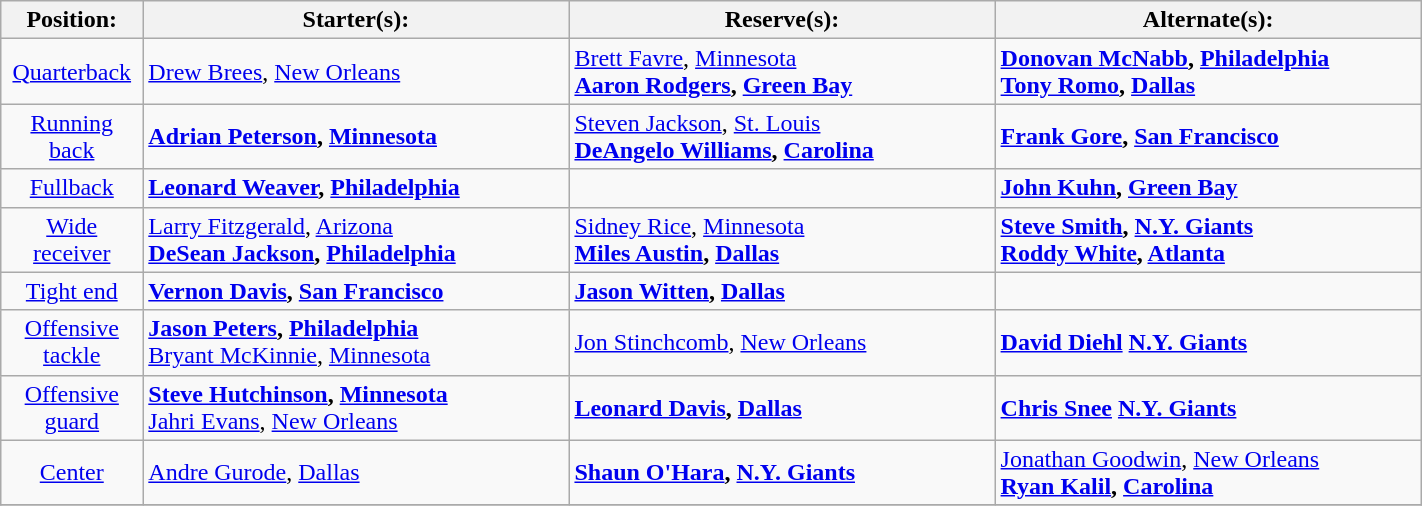<table class="wikitable" width=75%>
<tr>
<th width=10%>Position:</th>
<th width=30%>Starter(s):</th>
<th width=30%>Reserve(s):</th>
<th width=30%>Alternate(s):</th>
</tr>
<tr>
<td align=center><a href='#'>Quarterback</a></td>
<td> <a href='#'>Drew Brees</a>, <a href='#'>New Orleans</a></td>
<td> <a href='#'>Brett Favre</a>, <a href='#'>Minnesota</a><br><strong> <a href='#'>Aaron Rodgers</a>, <a href='#'>Green Bay</a></strong></td>
<td><strong> <a href='#'>Donovan McNabb</a>, <a href='#'>Philadelphia</a></strong><br><strong> <a href='#'>Tony Romo</a>, <a href='#'>Dallas</a></strong> <strong><br></strong></td>
</tr>
<tr>
<td align=center><a href='#'>Running back</a></td>
<td><strong> <a href='#'>Adrian Peterson</a>, <a href='#'>Minnesota</a></strong></td>
<td> <a href='#'>Steven Jackson</a>, <a href='#'>St. Louis</a><br><strong> <a href='#'>DeAngelo Williams</a>, <a href='#'>Carolina</a></strong></td>
<td><strong> <a href='#'>Frank Gore</a>, <a href='#'>San Francisco</a></strong></td>
</tr>
<tr>
<td align=center><a href='#'>Fullback</a></td>
<td><strong> <a href='#'>Leonard Weaver</a>, <a href='#'>Philadelphia</a></strong></td>
<td></td>
<td><strong> <a href='#'>John Kuhn</a>, <a href='#'>Green Bay</a></strong></td>
</tr>
<tr>
<td align=center><a href='#'>Wide receiver</a></td>
<td> <a href='#'>Larry Fitzgerald</a>, <a href='#'>Arizona</a><br><strong> <a href='#'>DeSean Jackson</a>, <a href='#'>Philadelphia</a></strong></td>
<td> <a href='#'>Sidney Rice</a>, <a href='#'>Minnesota</a><br><strong> <a href='#'>Miles Austin</a>, <a href='#'>Dallas</a></strong></td>
<td><strong> <a href='#'>Steve Smith</a>, <a href='#'>N.Y. Giants</a></strong><br><strong> <a href='#'>Roddy White</a>, <a href='#'>Atlanta</a></strong></td>
</tr>
<tr>
<td align=center><a href='#'>Tight end</a></td>
<td><strong> <a href='#'>Vernon Davis</a>, <a href='#'>San Francisco</a></strong></td>
<td><strong> <a href='#'>Jason Witten</a>, <a href='#'>Dallas</a></strong></td>
<td></td>
</tr>
<tr>
<td align=center><a href='#'>Offensive tackle</a></td>
<td><strong> <a href='#'>Jason Peters</a>, <a href='#'>Philadelphia</a></strong><br> <a href='#'>Bryant McKinnie</a>, <a href='#'>Minnesota</a></td>
<td> <a href='#'>Jon Stinchcomb</a>, <a href='#'>New Orleans</a></td>
<td><strong> <a href='#'>David Diehl</a> <a href='#'>N.Y. Giants</a></strong></td>
</tr>
<tr>
<td align=center><a href='#'>Offensive guard</a></td>
<td><strong> <a href='#'>Steve Hutchinson</a>, <a href='#'>Minnesota</a></strong><br> <a href='#'>Jahri Evans</a>, <a href='#'>New Orleans</a></td>
<td><strong> <a href='#'>Leonard Davis</a>, <a href='#'>Dallas</a></strong></td>
<td><strong> <a href='#'>Chris Snee</a> <a href='#'>N.Y. Giants</a></strong></td>
</tr>
<tr>
<td align=center><a href='#'>Center</a></td>
<td> <a href='#'>Andre Gurode</a>, <a href='#'>Dallas</a></td>
<td><strong> <a href='#'>Shaun O'Hara</a>, <a href='#'>N.Y. Giants</a></strong></td>
<td> <a href='#'>Jonathan Goodwin</a>, <a href='#'>New Orleans</a><br><strong> <a href='#'>Ryan Kalil</a>, <a href='#'>Carolina</a></strong></td>
</tr>
<tr>
</tr>
</table>
